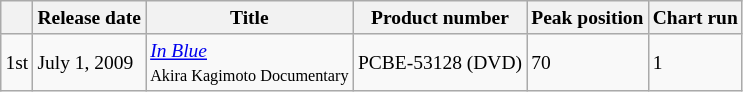<table class="wikitable" style=font-size:small>
<tr>
<th> </th>
<th>Release date</th>
<th>Title</th>
<th>Product number</th>
<th>Peak position</th>
<th>Chart run</th>
</tr>
<tr>
<td>1st</td>
<td>July 1, 2009</td>
<td><em><a href='#'>In Blue</a></em><br><small>Akira Kagimoto Documentary</small></td>
<td>PCBE-53128 (DVD)</td>
<td>70</td>
<td>1</td>
</tr>
</table>
